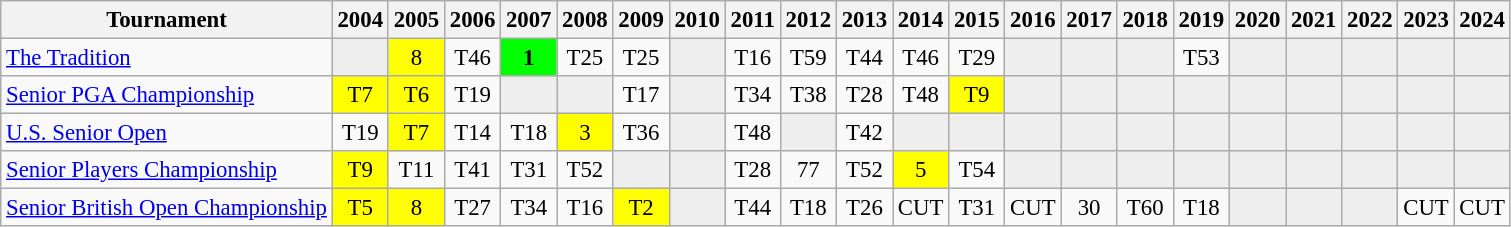<table class="wikitable" style="font-size:95%;text-align:center;">
<tr>
<th>Tournament</th>
<th>2004</th>
<th>2005</th>
<th>2006</th>
<th>2007</th>
<th>2008</th>
<th>2009</th>
<th>2010</th>
<th>2011</th>
<th>2012</th>
<th>2013</th>
<th>2014</th>
<th>2015</th>
<th>2016</th>
<th>2017</th>
<th>2018</th>
<th>2019</th>
<th>2020</th>
<th>2021</th>
<th>2022</th>
<th>2023</th>
<th>2024</th>
</tr>
<tr>
<td align=left><a href='#'>The Tradition</a></td>
<td style="background:#eeeeee;"></td>
<td style="background:yellow;">8</td>
<td>T46</td>
<td style="background:lime;"><strong>1</strong></td>
<td>T25</td>
<td>T25</td>
<td style="background:#eeeeee;"></td>
<td>T16</td>
<td>T59</td>
<td>T44</td>
<td>T46</td>
<td>T29</td>
<td style="background:#eeeeee;"></td>
<td style="background:#eeeeee;"></td>
<td style="background:#eeeeee;"></td>
<td>T53</td>
<td style="background:#eeeeee;"></td>
<td style="background:#eeeeee;"></td>
<td style="background:#eeeeee;"></td>
<td style="background:#eeeeee;"></td>
<td style="background:#eeeeee;"></td>
</tr>
<tr>
<td align=left><a href='#'>Senior PGA Championship</a></td>
<td style="background:yellow;">T7</td>
<td style="background:yellow;">T6</td>
<td>T19</td>
<td style="background:#eeeeee;"></td>
<td style="background:#eeeeee;"></td>
<td>T17</td>
<td style="background:#eeeeee;"></td>
<td>T34</td>
<td>T38</td>
<td>T28</td>
<td>T48</td>
<td style="background:yellow;">T9</td>
<td style="background:#eeeeee;"></td>
<td style="background:#eeeeee;"></td>
<td style="background:#eeeeee;"></td>
<td style="background:#eeeeee;"></td>
<td style="background:#eeeeee;"></td>
<td style="background:#eeeeee;"></td>
<td style="background:#eeeeee;"></td>
<td style="background:#eeeeee;"></td>
<td style="background:#eeeeee;"></td>
</tr>
<tr>
<td align=left><a href='#'>U.S. Senior Open</a></td>
<td>T19</td>
<td style="background:yellow;">T7</td>
<td>T14</td>
<td>T18</td>
<td style="background:yellow;">3</td>
<td>T36</td>
<td style="background:#eeeeee;"></td>
<td>T48</td>
<td style="background:#eeeeee;"></td>
<td>T42</td>
<td style="background:#eeeeee;"></td>
<td style="background:#eeeeee;"></td>
<td style="background:#eeeeee;"></td>
<td style="background:#eeeeee;"></td>
<td style="background:#eeeeee;"></td>
<td style="background:#eeeeee;"></td>
<td style="background:#eeeeee;"></td>
<td style="background:#eeeeee;"></td>
<td style="background:#eeeeee;"></td>
<td style="background:#eeeeee;"></td>
<td style="background:#eeeeee;"></td>
</tr>
<tr>
<td align=left><a href='#'>Senior Players Championship</a></td>
<td style="background:yellow;">T9</td>
<td>T11</td>
<td>T41</td>
<td>T31</td>
<td>T52</td>
<td style="background:#eeeeee;"></td>
<td style="background:#eeeeee;"></td>
<td>T28</td>
<td>77</td>
<td>T52</td>
<td style="background:yellow;">5</td>
<td>T54</td>
<td style="background:#eeeeee;"></td>
<td style="background:#eeeeee;"></td>
<td style="background:#eeeeee;"></td>
<td style="background:#eeeeee;"></td>
<td style="background:#eeeeee;"></td>
<td style="background:#eeeeee;"></td>
<td style="background:#eeeeee;"></td>
<td style="background:#eeeeee;"></td>
<td style="background:#eeeeee;"></td>
</tr>
<tr>
<td align=left><a href='#'>Senior British Open Championship</a></td>
<td style="background:yellow;">T5</td>
<td style="background:yellow;">8</td>
<td>T27</td>
<td>T34</td>
<td>T16</td>
<td style="background:yellow;">T2</td>
<td style="background:#eeeeee;"></td>
<td>T44</td>
<td>T18</td>
<td>T26</td>
<td>CUT</td>
<td>T31</td>
<td>CUT</td>
<td>30</td>
<td>T60</td>
<td>T18</td>
<td style="background:#eeeeee;"></td>
<td style="background:#eeeeee;"></td>
<td style="background:#eeeeee;"></td>
<td>CUT</td>
<td>CUT</td>
</tr>
</table>
